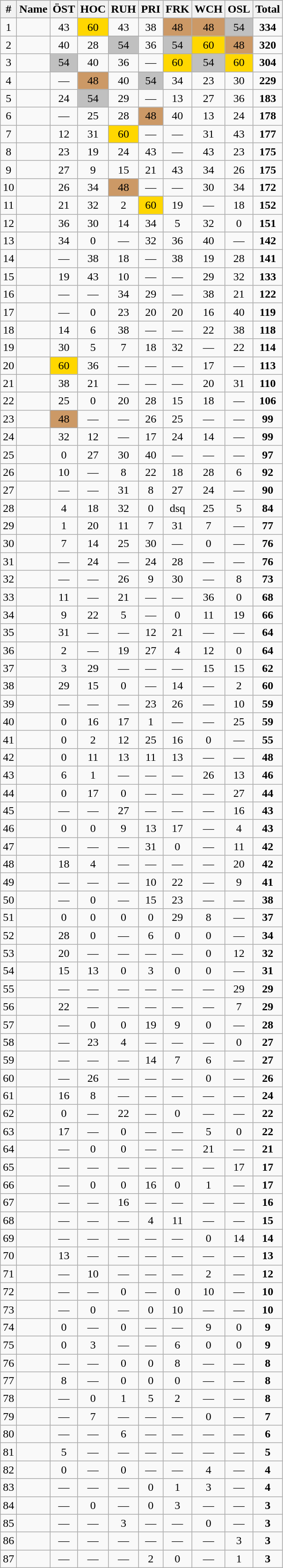<table class="wikitable sortable" style="text-align:center;">
<tr>
<th>#</th>
<th>Name</th>
<th>ÖST</th>
<th>HOC</th>
<th>RUH</th>
<th>PRI</th>
<th>FRK</th>
<th>WCH</th>
<th>OSL</th>
<th>Total</th>
</tr>
<tr>
<td>1</td>
<td align="left"></td>
<td>43</td>
<td bgcolor="gold">60</td>
<td>43</td>
<td>38</td>
<td bgcolor=CC9966>48</td>
<td bgcolor=CC9966>48</td>
<td bgcolor="silver">54</td>
<td><strong>334</strong></td>
</tr>
<tr>
<td>2</td>
<td align="left"></td>
<td>40</td>
<td>28</td>
<td bgcolor="silver">54</td>
<td>36</td>
<td bgcolor="silver">54</td>
<td bgcolor="gold">60</td>
<td bgcolor=CC9966>48</td>
<td><strong>320</strong></td>
</tr>
<tr>
<td>3</td>
<td align="left"></td>
<td bgcolor="silver">54</td>
<td>40</td>
<td>36</td>
<td>—</td>
<td bgcolor="gold">60</td>
<td bgcolor="silver">54</td>
<td bgcolor="gold">60</td>
<td><strong>304</strong></td>
</tr>
<tr>
<td>4</td>
<td align="left"></td>
<td>—</td>
<td bgcolor=CC9966>48</td>
<td>40</td>
<td bgcolor="silver">54</td>
<td>34</td>
<td>23</td>
<td>30</td>
<td><strong>229</strong></td>
</tr>
<tr>
<td>5</td>
<td align="left"></td>
<td>24</td>
<td bgcolor="silver">54</td>
<td>29</td>
<td>—</td>
<td>13</td>
<td>27</td>
<td>36</td>
<td><strong>183</strong></td>
</tr>
<tr>
<td>6</td>
<td align="left"></td>
<td>—</td>
<td>25</td>
<td>28</td>
<td bgcolor=CC9966>48</td>
<td>40</td>
<td>13</td>
<td>24</td>
<td><strong>178</strong></td>
</tr>
<tr>
<td>7</td>
<td align="left"></td>
<td>12</td>
<td>31</td>
<td bgcolor="gold">60</td>
<td>—</td>
<td>—</td>
<td>31</td>
<td>43</td>
<td><strong>177</strong></td>
</tr>
<tr>
<td>8</td>
<td align="left"></td>
<td>23</td>
<td>19</td>
<td>24</td>
<td>43</td>
<td>—</td>
<td>43</td>
<td>23</td>
<td><strong>175</strong></td>
</tr>
<tr>
<td>9</td>
<td align="left"></td>
<td>27</td>
<td>9</td>
<td>15</td>
<td>21</td>
<td>43</td>
<td>34</td>
<td>26</td>
<td><strong>175</strong></td>
</tr>
<tr>
<td>10</td>
<td align="left"></td>
<td>26</td>
<td>34</td>
<td bgcolor=CC9966>48</td>
<td>—</td>
<td>—</td>
<td>30</td>
<td>34</td>
<td><strong>172</strong></td>
</tr>
<tr>
<td>11</td>
<td align="left"></td>
<td>21</td>
<td>32</td>
<td>2</td>
<td bgcolor="gold">60</td>
<td>19</td>
<td>—</td>
<td>18</td>
<td><strong>152</strong></td>
</tr>
<tr>
<td>12</td>
<td align="left"></td>
<td>36</td>
<td>30</td>
<td>14</td>
<td>34</td>
<td>5</td>
<td>32</td>
<td>0</td>
<td><strong>151</strong></td>
</tr>
<tr>
<td>13</td>
<td align="left"></td>
<td>34</td>
<td>0</td>
<td>—</td>
<td>32</td>
<td>36</td>
<td>40</td>
<td>—</td>
<td><strong>142</strong></td>
</tr>
<tr>
<td>14</td>
<td align="left"></td>
<td>—</td>
<td>38</td>
<td>18</td>
<td>—</td>
<td>38</td>
<td>19</td>
<td>28</td>
<td><strong>141</strong></td>
</tr>
<tr>
<td>15</td>
<td align="left"></td>
<td>19</td>
<td>43</td>
<td>10</td>
<td>—</td>
<td>—</td>
<td>29</td>
<td>32</td>
<td><strong>133</strong></td>
</tr>
<tr>
<td>16</td>
<td align="left"></td>
<td>—</td>
<td>—</td>
<td>34</td>
<td>29</td>
<td>—</td>
<td>38</td>
<td>21</td>
<td><strong>122</strong></td>
</tr>
<tr>
<td>17</td>
<td align="left"></td>
<td>—</td>
<td>0</td>
<td>23</td>
<td>20</td>
<td>20</td>
<td>16</td>
<td>40</td>
<td><strong>119</strong></td>
</tr>
<tr>
<td>18</td>
<td align="left"></td>
<td>14</td>
<td>6</td>
<td>38</td>
<td>—</td>
<td>—</td>
<td>22</td>
<td>38</td>
<td><strong>118</strong></td>
</tr>
<tr>
<td>19</td>
<td align="left"></td>
<td>30</td>
<td>5</td>
<td>7</td>
<td>18</td>
<td>32</td>
<td>—</td>
<td>22</td>
<td><strong>114</strong></td>
</tr>
<tr>
<td>20</td>
<td align="left"></td>
<td bgcolor="gold">60</td>
<td>36</td>
<td>—</td>
<td>—</td>
<td>—</td>
<td>17</td>
<td>—</td>
<td><strong>113</strong></td>
</tr>
<tr>
<td>21</td>
<td align="left"></td>
<td>38</td>
<td>21</td>
<td>—</td>
<td>—</td>
<td>—</td>
<td>20</td>
<td>31</td>
<td><strong>110</strong></td>
</tr>
<tr>
<td>22</td>
<td align="left"></td>
<td>25</td>
<td>0</td>
<td>20</td>
<td>28</td>
<td>15</td>
<td>18</td>
<td>—</td>
<td><strong>106</strong></td>
</tr>
<tr>
<td>23</td>
<td align="left"></td>
<td bgcolor=CC9966>48</td>
<td>—</td>
<td>—</td>
<td>26</td>
<td>25</td>
<td>—</td>
<td>—</td>
<td><strong>99</strong></td>
</tr>
<tr>
<td>24</td>
<td align="left"></td>
<td>32</td>
<td>12</td>
<td>—</td>
<td>17</td>
<td>24</td>
<td>14</td>
<td>—</td>
<td><strong>99</strong></td>
</tr>
<tr>
<td>25</td>
<td align="left"></td>
<td>0</td>
<td>27</td>
<td>30</td>
<td>40</td>
<td>—</td>
<td>—</td>
<td>—</td>
<td><strong>97</strong></td>
</tr>
<tr>
<td>26</td>
<td align="left"></td>
<td>10</td>
<td>—</td>
<td>8</td>
<td>22</td>
<td>18</td>
<td>28</td>
<td>6</td>
<td><strong>92</strong></td>
</tr>
<tr>
<td>27</td>
<td align="left"></td>
<td>—</td>
<td>—</td>
<td>31</td>
<td>8</td>
<td>27</td>
<td>24</td>
<td>—</td>
<td><strong>90</strong></td>
</tr>
<tr>
<td>28</td>
<td align="left"></td>
<td>4</td>
<td>18</td>
<td>32</td>
<td>0</td>
<td>dsq</td>
<td>25</td>
<td>5</td>
<td><strong>84</strong></td>
</tr>
<tr>
<td>29</td>
<td align="left"></td>
<td>1</td>
<td>20</td>
<td>11</td>
<td>7</td>
<td>31</td>
<td>7</td>
<td>—</td>
<td><strong>77</strong></td>
</tr>
<tr>
<td>30</td>
<td align="left"></td>
<td>7</td>
<td>14</td>
<td>25</td>
<td>30</td>
<td>—</td>
<td>0</td>
<td>—</td>
<td><strong>76</strong></td>
</tr>
<tr>
<td>31</td>
<td align="left"></td>
<td>—</td>
<td>24</td>
<td>—</td>
<td>24</td>
<td>28</td>
<td>—</td>
<td>—</td>
<td><strong>76</strong></td>
</tr>
<tr>
<td>32</td>
<td align="left"></td>
<td>—</td>
<td>—</td>
<td>26</td>
<td>9</td>
<td>30</td>
<td>—</td>
<td>8</td>
<td><strong>73</strong></td>
</tr>
<tr>
<td>33</td>
<td align="left"></td>
<td>11</td>
<td>—</td>
<td>21</td>
<td>—</td>
<td>—</td>
<td>36</td>
<td>0</td>
<td><strong>68</strong></td>
</tr>
<tr>
<td>34</td>
<td align="left"></td>
<td>9</td>
<td>22</td>
<td>5</td>
<td>—</td>
<td>0</td>
<td>11</td>
<td>19</td>
<td><strong>66</strong></td>
</tr>
<tr>
<td>35</td>
<td align="left"></td>
<td>31</td>
<td>—</td>
<td>—</td>
<td>12</td>
<td>21</td>
<td>—</td>
<td>—</td>
<td><strong>64</strong></td>
</tr>
<tr>
<td>36</td>
<td align="left"></td>
<td>2</td>
<td>—</td>
<td>19</td>
<td>27</td>
<td>4</td>
<td>12</td>
<td>0</td>
<td><strong>64</strong></td>
</tr>
<tr>
<td>37</td>
<td align="left"></td>
<td>3</td>
<td>29</td>
<td>—</td>
<td>—</td>
<td>—</td>
<td>15</td>
<td>15</td>
<td><strong>62</strong></td>
</tr>
<tr>
<td>38</td>
<td align="left"></td>
<td>29</td>
<td>15</td>
<td>0</td>
<td>—</td>
<td>14</td>
<td>—</td>
<td>2</td>
<td><strong>60</strong></td>
</tr>
<tr>
<td>39</td>
<td align="left"></td>
<td>—</td>
<td>—</td>
<td>—</td>
<td>23</td>
<td>26</td>
<td>—</td>
<td>10</td>
<td><strong>59</strong></td>
</tr>
<tr>
<td>40</td>
<td align="left"></td>
<td>0</td>
<td>16</td>
<td>17</td>
<td>1</td>
<td>—</td>
<td>—</td>
<td>25</td>
<td><strong>59</strong></td>
</tr>
<tr>
<td>41</td>
<td align="left"></td>
<td>0</td>
<td>2</td>
<td>12</td>
<td>25</td>
<td>16</td>
<td>0</td>
<td>—</td>
<td><strong>55</strong></td>
</tr>
<tr>
<td>42</td>
<td align="left"></td>
<td>0</td>
<td>11</td>
<td>13</td>
<td>11</td>
<td>13</td>
<td>—</td>
<td>—</td>
<td><strong>48</strong></td>
</tr>
<tr>
<td>43</td>
<td align="left"></td>
<td>6</td>
<td>1</td>
<td>—</td>
<td>—</td>
<td>—</td>
<td>26</td>
<td>13</td>
<td><strong>46</strong></td>
</tr>
<tr>
<td>44</td>
<td align="left"></td>
<td>0</td>
<td>17</td>
<td>0</td>
<td>—</td>
<td>—</td>
<td>—</td>
<td>27</td>
<td><strong>44</strong></td>
</tr>
<tr>
<td>45</td>
<td align="left"></td>
<td>—</td>
<td>—</td>
<td>27</td>
<td>—</td>
<td>—</td>
<td>—</td>
<td>16</td>
<td><strong>43</strong></td>
</tr>
<tr>
<td>46</td>
<td align="left"></td>
<td>0</td>
<td>0</td>
<td>9</td>
<td>13</td>
<td>17</td>
<td>—</td>
<td>4</td>
<td><strong>43</strong></td>
</tr>
<tr>
<td>47</td>
<td align="left"></td>
<td>—</td>
<td>—</td>
<td>—</td>
<td>31</td>
<td>0</td>
<td>—</td>
<td>11</td>
<td><strong>42</strong></td>
</tr>
<tr>
<td>48</td>
<td align="left"></td>
<td>18</td>
<td>4</td>
<td>—</td>
<td>—</td>
<td>—</td>
<td>—</td>
<td>20</td>
<td><strong>42</strong></td>
</tr>
<tr>
<td>49</td>
<td align="left"></td>
<td>—</td>
<td>—</td>
<td>—</td>
<td>10</td>
<td>22</td>
<td>—</td>
<td>9</td>
<td><strong>41</strong></td>
</tr>
<tr>
<td>50</td>
<td align="left"></td>
<td>—</td>
<td>0</td>
<td>—</td>
<td>15</td>
<td>23</td>
<td>—</td>
<td>—</td>
<td><strong>38</strong></td>
</tr>
<tr>
<td>51</td>
<td align="left"></td>
<td>0</td>
<td>0</td>
<td>0</td>
<td>0</td>
<td>29</td>
<td>8</td>
<td>—</td>
<td><strong>37</strong></td>
</tr>
<tr>
<td>52</td>
<td align="left"></td>
<td>28</td>
<td>0</td>
<td>—</td>
<td>6</td>
<td>0</td>
<td>0</td>
<td>—</td>
<td><strong>34</strong></td>
</tr>
<tr>
<td>53</td>
<td align="left"></td>
<td>20</td>
<td>—</td>
<td>—</td>
<td>—</td>
<td>—</td>
<td>0</td>
<td>12</td>
<td><strong>32</strong></td>
</tr>
<tr>
<td>54</td>
<td align="left"></td>
<td>15</td>
<td>13</td>
<td>0</td>
<td>3</td>
<td>0</td>
<td>0</td>
<td>—</td>
<td><strong>31</strong></td>
</tr>
<tr>
<td>55</td>
<td align="left"></td>
<td>—</td>
<td>—</td>
<td>—</td>
<td>—</td>
<td>—</td>
<td>—</td>
<td>29</td>
<td><strong>29</strong></td>
</tr>
<tr>
<td>56</td>
<td align="left"></td>
<td>22</td>
<td>—</td>
<td>—</td>
<td>—</td>
<td>—</td>
<td>—</td>
<td>7</td>
<td><strong>29</strong></td>
</tr>
<tr>
<td>57</td>
<td align="left"></td>
<td>—</td>
<td>0</td>
<td>0</td>
<td>19</td>
<td>9</td>
<td>0</td>
<td>—</td>
<td><strong>28</strong></td>
</tr>
<tr>
<td>58</td>
<td align="left"></td>
<td>—</td>
<td>23</td>
<td>4</td>
<td>—</td>
<td>—</td>
<td>—</td>
<td>0</td>
<td><strong>27</strong></td>
</tr>
<tr>
<td>59</td>
<td align="left"></td>
<td>—</td>
<td>—</td>
<td>—</td>
<td>14</td>
<td>7</td>
<td>6</td>
<td>—</td>
<td><strong>27</strong></td>
</tr>
<tr>
<td>60</td>
<td align="left"></td>
<td>—</td>
<td>26</td>
<td>—</td>
<td>—</td>
<td>—</td>
<td>0</td>
<td>—</td>
<td><strong>26</strong></td>
</tr>
<tr>
<td>61</td>
<td align="left"></td>
<td>16</td>
<td>8</td>
<td>—</td>
<td>—</td>
<td>—</td>
<td>—</td>
<td>—</td>
<td><strong>24</strong></td>
</tr>
<tr>
<td>62</td>
<td align="left"></td>
<td>0</td>
<td>—</td>
<td>22</td>
<td>—</td>
<td>0</td>
<td>—</td>
<td>—</td>
<td><strong>22</strong></td>
</tr>
<tr>
<td>63</td>
<td align="left"></td>
<td>17</td>
<td>—</td>
<td>0</td>
<td>—</td>
<td>—</td>
<td>5</td>
<td>0</td>
<td><strong>22</strong></td>
</tr>
<tr>
<td>64</td>
<td align="left"></td>
<td>—</td>
<td>0</td>
<td>0</td>
<td>—</td>
<td>—</td>
<td>21</td>
<td>—</td>
<td><strong>21</strong></td>
</tr>
<tr>
<td>65</td>
<td align="left"></td>
<td>—</td>
<td>—</td>
<td>—</td>
<td>—</td>
<td>—</td>
<td>—</td>
<td>17</td>
<td><strong>17</strong></td>
</tr>
<tr>
<td>66</td>
<td align="left"></td>
<td>—</td>
<td>0</td>
<td>0</td>
<td>16</td>
<td>0</td>
<td>1</td>
<td>—</td>
<td><strong>17</strong></td>
</tr>
<tr>
<td>67</td>
<td align="left"></td>
<td>—</td>
<td>—</td>
<td>16</td>
<td>—</td>
<td>—</td>
<td>—</td>
<td>—</td>
<td><strong>16</strong></td>
</tr>
<tr>
<td>68</td>
<td align="left"></td>
<td>—</td>
<td>—</td>
<td>—</td>
<td>4</td>
<td>11</td>
<td>—</td>
<td>—</td>
<td><strong>15</strong></td>
</tr>
<tr>
<td>69</td>
<td align="left"></td>
<td>—</td>
<td>—</td>
<td>—</td>
<td>—</td>
<td>—</td>
<td>0</td>
<td>14</td>
<td><strong>14</strong></td>
</tr>
<tr>
<td>70</td>
<td align="left"></td>
<td>13</td>
<td>—</td>
<td>—</td>
<td>—</td>
<td>—</td>
<td>—</td>
<td>—</td>
<td><strong>13</strong></td>
</tr>
<tr>
<td>71</td>
<td align="left"></td>
<td>—</td>
<td>10</td>
<td>—</td>
<td>—</td>
<td>—</td>
<td>2</td>
<td>—</td>
<td><strong>12</strong></td>
</tr>
<tr>
<td>72</td>
<td align="left"></td>
<td>—</td>
<td>—</td>
<td>0</td>
<td>—</td>
<td>0</td>
<td>10</td>
<td>—</td>
<td><strong>10</strong></td>
</tr>
<tr>
<td>73</td>
<td align="left"></td>
<td>—</td>
<td>0</td>
<td>—</td>
<td>0</td>
<td>10</td>
<td>—</td>
<td>—</td>
<td><strong>10</strong></td>
</tr>
<tr>
<td>74</td>
<td align="left"></td>
<td>0</td>
<td>—</td>
<td>0</td>
<td>—</td>
<td>—</td>
<td>9</td>
<td>0</td>
<td><strong>9</strong></td>
</tr>
<tr>
<td>75</td>
<td align="left"></td>
<td>0</td>
<td>3</td>
<td>—</td>
<td>—</td>
<td>6</td>
<td>0</td>
<td>0</td>
<td><strong>9</strong></td>
</tr>
<tr>
<td>76</td>
<td align="left"></td>
<td>—</td>
<td>—</td>
<td>0</td>
<td>0</td>
<td>8</td>
<td>—</td>
<td>—</td>
<td><strong>8</strong></td>
</tr>
<tr>
<td>77</td>
<td align="left"></td>
<td>8</td>
<td>—</td>
<td>0</td>
<td>0</td>
<td>0</td>
<td>—</td>
<td>—</td>
<td><strong>8</strong></td>
</tr>
<tr>
<td>78</td>
<td align="left"></td>
<td>—</td>
<td>0</td>
<td>1</td>
<td>5</td>
<td>2</td>
<td>—</td>
<td>—</td>
<td><strong>8</strong></td>
</tr>
<tr>
<td>79</td>
<td align="left"></td>
<td>—</td>
<td>7</td>
<td>—</td>
<td>—</td>
<td>—</td>
<td>0</td>
<td>—</td>
<td><strong>7</strong></td>
</tr>
<tr>
<td>80</td>
<td align="left"></td>
<td>—</td>
<td>—</td>
<td>6</td>
<td>—</td>
<td>—</td>
<td>—</td>
<td>—</td>
<td><strong>6</strong></td>
</tr>
<tr>
<td>81</td>
<td align="left"></td>
<td>5</td>
<td>—</td>
<td>—</td>
<td>—</td>
<td>—</td>
<td>—</td>
<td>—</td>
<td><strong>5</strong></td>
</tr>
<tr>
<td>82</td>
<td align="left"></td>
<td>0</td>
<td>—</td>
<td>0</td>
<td>—</td>
<td>—</td>
<td>4</td>
<td>—</td>
<td><strong>4</strong></td>
</tr>
<tr>
<td>83</td>
<td align="left"></td>
<td>—</td>
<td>—</td>
<td>—</td>
<td>0</td>
<td>1</td>
<td>3</td>
<td>—</td>
<td><strong>4</strong></td>
</tr>
<tr>
<td>84</td>
<td align="left"></td>
<td>—</td>
<td>0</td>
<td>—</td>
<td>0</td>
<td>3</td>
<td>—</td>
<td>—</td>
<td><strong>3</strong></td>
</tr>
<tr>
<td>85</td>
<td align="left"></td>
<td>—</td>
<td>—</td>
<td>3</td>
<td>—</td>
<td>—</td>
<td>0</td>
<td>—</td>
<td><strong>3</strong></td>
</tr>
<tr>
<td>86</td>
<td align="left"></td>
<td>—</td>
<td>—</td>
<td>—</td>
<td>—</td>
<td>—</td>
<td>—</td>
<td>3</td>
<td><strong>3</strong></td>
</tr>
<tr>
<td>87</td>
<td align="left"></td>
<td>—</td>
<td>—</td>
<td>—</td>
<td>2</td>
<td>0</td>
<td>—</td>
<td>1</td>
<td><strong>3</strong></td>
</tr>
</table>
